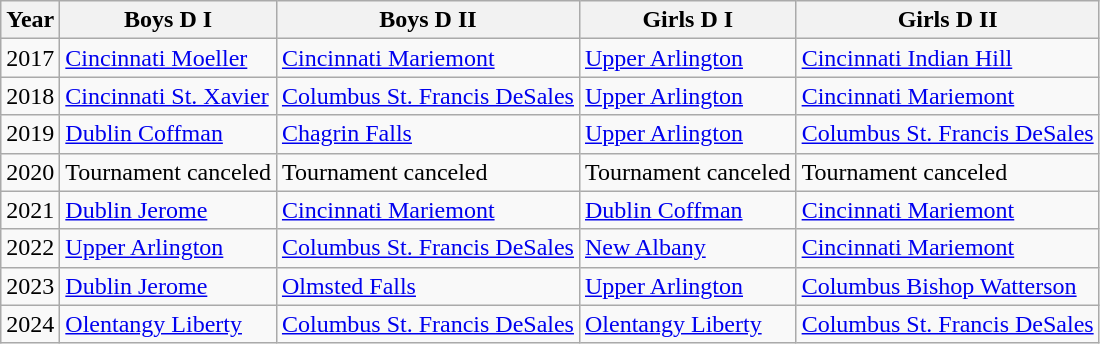<table class="wikitable">
<tr>
<th>Year</th>
<th>Boys D I</th>
<th>Boys D II</th>
<th>Girls D I</th>
<th>Girls D II</th>
</tr>
<tr>
<td>2017</td>
<td><a href='#'>Cincinnati Moeller</a></td>
<td><a href='#'>Cincinnati Mariemont</a></td>
<td><a href='#'>Upper Arlington</a></td>
<td><a href='#'>Cincinnati Indian Hill</a></td>
</tr>
<tr>
<td>2018</td>
<td><a href='#'>Cincinnati St. Xavier</a></td>
<td><a href='#'>Columbus St. Francis DeSales</a></td>
<td><a href='#'>Upper Arlington</a></td>
<td><a href='#'>Cincinnati Mariemont</a></td>
</tr>
<tr>
<td>2019</td>
<td><a href='#'>Dublin Coffman</a></td>
<td><a href='#'>Chagrin Falls</a></td>
<td><a href='#'>Upper Arlington</a></td>
<td><a href='#'>Columbus St. Francis DeSales</a></td>
</tr>
<tr>
<td>2020</td>
<td>Tournament canceled</td>
<td>Tournament canceled</td>
<td>Tournament canceled</td>
<td>Tournament canceled</td>
</tr>
<tr>
<td>2021</td>
<td><a href='#'>Dublin Jerome</a></td>
<td><a href='#'>Cincinnati Mariemont</a></td>
<td><a href='#'>Dublin Coffman</a></td>
<td><a href='#'>Cincinnati Mariemont</a></td>
</tr>
<tr>
<td>2022</td>
<td><a href='#'>Upper Arlington</a></td>
<td><a href='#'>Columbus St. Francis DeSales</a></td>
<td><a href='#'>New Albany</a></td>
<td><a href='#'>Cincinnati Mariemont</a></td>
</tr>
<tr>
<td>2023</td>
<td><a href='#'>Dublin Jerome</a></td>
<td><a href='#'>Olmsted Falls</a></td>
<td><a href='#'>Upper Arlington</a></td>
<td><a href='#'>Columbus Bishop Watterson</a></td>
</tr>
<tr>
<td>2024</td>
<td><a href='#'>Olentangy Liberty</a></td>
<td><a href='#'>Columbus St. Francis DeSales</a></td>
<td><a href='#'>Olentangy Liberty</a></td>
<td><a href='#'>Columbus St. Francis DeSales</a></td>
</tr>
</table>
